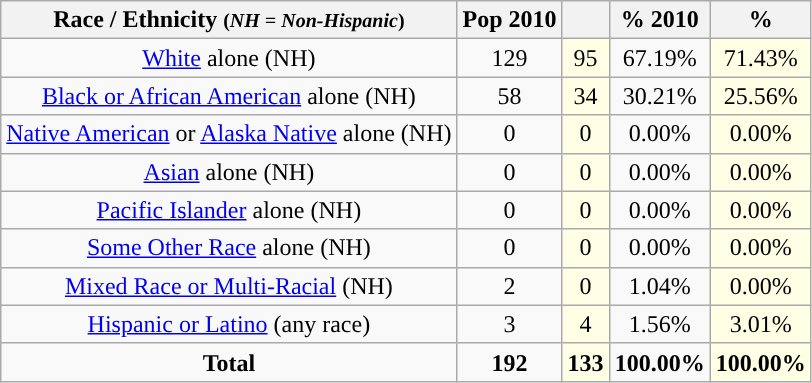<table class="wikitable" style="text-align:center;">
<tr>
<th>Race / Ethnicity <small>(<em>NH = Non-Hispanic</em>)</small></th>
<th>Pop 2010</th>
<th></th>
<th>% 2010</th>
<th>% </th>
</tr>
<tr>
<td><a href='#'>White</a> alone (NH)</td>
<td>129</td>
<td style='background: #ffffe6;'>95</td>
<td>67.19%</td>
<td style='background: #ffffe6;'>71.43%</td>
</tr>
<tr>
<td><a href='#'>Black or African American</a> alone (NH)</td>
<td>58</td>
<td style='background: #ffffe6;'>34</td>
<td>30.21%</td>
<td style='background: #ffffe6;'>25.56%</td>
</tr>
<tr>
<td><a href='#'>Native American</a> or <a href='#'>Alaska Native</a> alone (NH)</td>
<td>0</td>
<td style='background: #ffffe6;'>0</td>
<td>0.00%</td>
<td style='background: #ffffe6;'>0.00%</td>
</tr>
<tr>
<td><a href='#'>Asian</a> alone (NH)</td>
<td>0</td>
<td style='background: #ffffe6;'>0</td>
<td>0.00%</td>
<td style='background: #ffffe6;'>0.00%</td>
</tr>
<tr>
<td><a href='#'>Pacific Islander</a> alone (NH)</td>
<td>0</td>
<td style='background: #ffffe6;'>0</td>
<td>0.00%</td>
<td style='background: #ffffe6;'>0.00%</td>
</tr>
<tr>
<td><a href='#'>Some Other Race</a> alone (NH)</td>
<td>0</td>
<td style='background: #ffffe6;'>0</td>
<td>0.00%</td>
<td style='background: #ffffe6;'>0.00%</td>
</tr>
<tr>
<td><a href='#'>Mixed Race or Multi-Racial</a> (NH)</td>
<td>2</td>
<td style='background: #ffffe6;'>0</td>
<td>1.04%</td>
<td style='background: #ffffe6;'>0.00%</td>
</tr>
<tr>
<td><a href='#'>Hispanic or Latino</a> (any race)</td>
<td>3</td>
<td style='background: #ffffe6;'>4</td>
<td>1.56%</td>
<td style='background: #ffffe6;'>3.01%</td>
</tr>
<tr>
<td><strong>Total</strong></td>
<td><strong>192</strong></td>
<td style='background: #ffffe6;'><strong>133</strong></td>
<td><strong>100.00%</strong></td>
<td style='background: #ffffe6;'><strong>100.00%</strong></td>
</tr>
</table>
